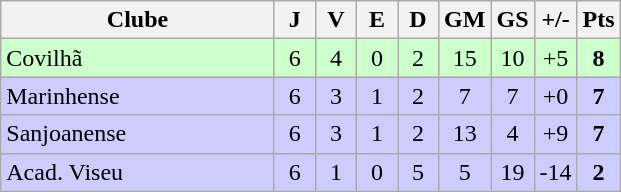<table class="wikitable" style="text-align: center;">
<tr>
<th width=175>Clube</th>
<th width=20>J</th>
<th width=20>V</th>
<th width=20>E</th>
<th width=20>D</th>
<th width=20>GM</th>
<th width=20>GS</th>
<th width=20>+/-</th>
<th width=20>Pts</th>
</tr>
<tr bgcolor=#ccffcc>
<td align=left>Covilhã</td>
<td>6</td>
<td>4</td>
<td>0</td>
<td>2</td>
<td>15</td>
<td>10</td>
<td>+5</td>
<td><strong>8</strong></td>
</tr>
<tr bgcolor=#ccccff>
<td align=left>Marinhense</td>
<td>6</td>
<td>3</td>
<td>1</td>
<td>2</td>
<td>7</td>
<td>7</td>
<td>+0</td>
<td><strong>7</strong></td>
</tr>
<tr bgcolor=#ccccff>
<td align=left>Sanjoanense</td>
<td>6</td>
<td>3</td>
<td>1</td>
<td>2</td>
<td>13</td>
<td>4</td>
<td>+9</td>
<td><strong>7</strong></td>
</tr>
<tr bgcolor=#ccccff>
<td align=left>Acad. Viseu</td>
<td>6</td>
<td>1</td>
<td>0</td>
<td>5</td>
<td>5</td>
<td>19</td>
<td>-14</td>
<td><strong>2</strong></td>
</tr>
</table>
